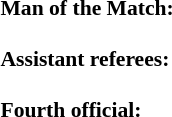<table width=100% style="font-size: 90%">
<tr>
<td><br><strong>Man of the Match:</strong>
<br><br><strong>Assistant referees:</strong><br><br><strong>Fourth official:</strong>
<br></td>
</tr>
</table>
